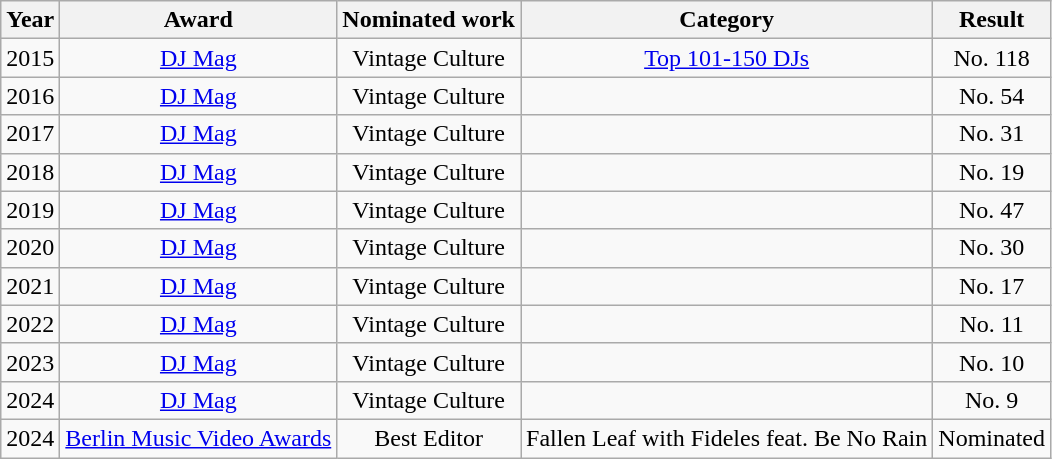<table class="wikitable plainrowheaders" style="text-align:center;">
<tr>
<th>Year</th>
<th>Award</th>
<th>Nominated work</th>
<th>Category</th>
<th>Result</th>
</tr>
<tr>
<td rowspan="1">2015</td>
<td rowspan="1"><a href='#'>DJ Mag</a></td>
<td>Vintage Culture</td>
<td><a href='#'>Top 101-150 DJs</a></td>
<td>No. 118</td>
</tr>
<tr>
<td>2016</td>
<td><a href='#'>DJ Mag</a></td>
<td>Vintage Culture</td>
<td></td>
<td>No. 54</td>
</tr>
<tr>
<td>2017</td>
<td><a href='#'>DJ Mag</a></td>
<td>Vintage Culture</td>
<td></td>
<td>No. 31</td>
</tr>
<tr>
<td>2018</td>
<td><a href='#'>DJ Mag</a></td>
<td>Vintage Culture</td>
<td></td>
<td>No. 19</td>
</tr>
<tr>
<td>2019</td>
<td><a href='#'>DJ Mag</a></td>
<td>Vintage Culture</td>
<td></td>
<td>No. 47</td>
</tr>
<tr>
<td>2020</td>
<td><a href='#'>DJ Mag</a></td>
<td>Vintage Culture</td>
<td></td>
<td>No. 30</td>
</tr>
<tr>
<td>2021</td>
<td><a href='#'>DJ Mag</a></td>
<td>Vintage Culture</td>
<td></td>
<td>No. 17</td>
</tr>
<tr>
<td>2022</td>
<td><a href='#'>DJ Mag</a></td>
<td>Vintage Culture</td>
<td></td>
<td>No. 11</td>
</tr>
<tr>
<td>2023</td>
<td><a href='#'>DJ Mag</a></td>
<td>Vintage Culture</td>
<td></td>
<td>No. 10</td>
</tr>
<tr>
<td>2024</td>
<td><a href='#'>DJ Mag</a></td>
<td>Vintage Culture</td>
<td></td>
<td>No. 9</td>
</tr>
<tr>
<td>2024</td>
<td><a href='#'>Berlin Music Video Awards</a></td>
<td>Best Editor</td>
<td>Fallen Leaf with Fideles feat. Be No Rain</td>
<td>Nominated</td>
</tr>
</table>
